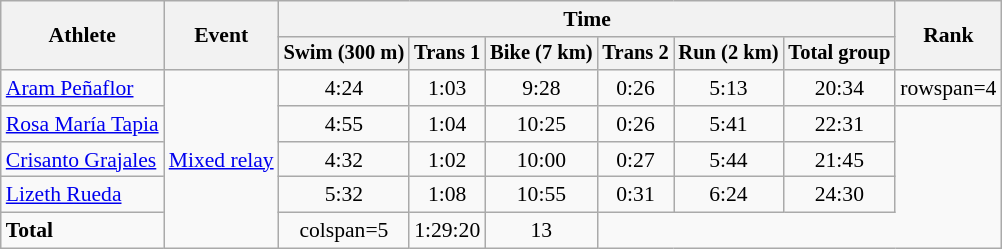<table class="wikitable" style="font-size:90%;text-align:center;">
<tr>
<th rowspan=2>Athlete</th>
<th rowspan=2>Event</th>
<th colspan=6>Time</th>
<th rowspan=2>Rank</th>
</tr>
<tr style="font-size:95%">
<th>Swim (300 m)</th>
<th>Trans 1</th>
<th>Bike (7 km)</th>
<th>Trans 2</th>
<th>Run (2 km)</th>
<th>Total group</th>
</tr>
<tr>
<td align=left><a href='#'>Aram Peñaflor</a></td>
<td align=left rowspan=5><a href='#'>Mixed relay</a></td>
<td>4:24</td>
<td>1:03</td>
<td>9:28</td>
<td>0:26</td>
<td>5:13</td>
<td>20:34</td>
<td>rowspan=4 </td>
</tr>
<tr>
<td align=left><a href='#'>Rosa María Tapia</a></td>
<td>4:55</td>
<td>1:04</td>
<td>10:25</td>
<td>0:26</td>
<td>5:41</td>
<td>22:31</td>
</tr>
<tr>
<td align=left><a href='#'>Crisanto Grajales</a></td>
<td>4:32</td>
<td>1:02</td>
<td>10:00</td>
<td>0:27</td>
<td>5:44</td>
<td>21:45</td>
</tr>
<tr>
<td align=left><a href='#'>Lizeth Rueda</a></td>
<td>5:32</td>
<td>1:08</td>
<td>10:55</td>
<td>0:31</td>
<td>6:24</td>
<td>24:30</td>
</tr>
<tr align=center>
<td align=left><strong>Total</strong></td>
<td>colspan=5 </td>
<td>1:29:20</td>
<td>13</td>
</tr>
</table>
